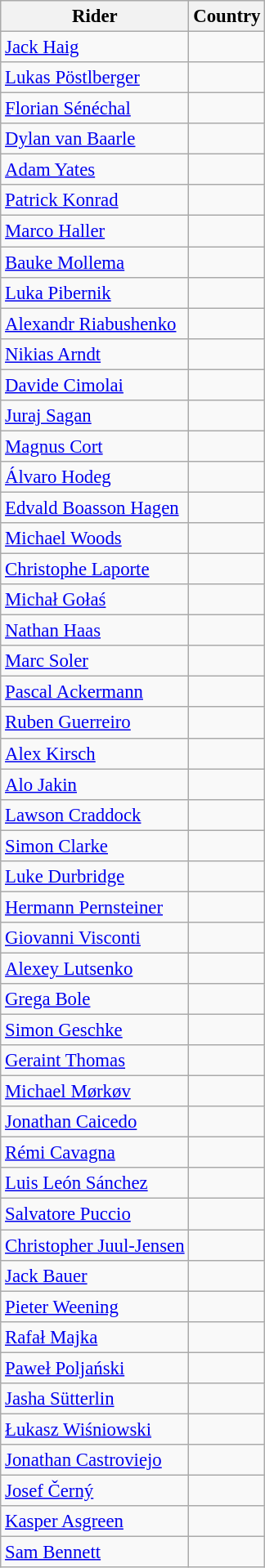<table class="wikitable" style="font-size:95%; text-align:left;">
<tr>
<th>Rider</th>
<th>Country</th>
</tr>
<tr>
<td><a href='#'>Jack Haig</a></td>
<td></td>
</tr>
<tr>
<td><a href='#'>Lukas Pöstlberger</a></td>
<td></td>
</tr>
<tr>
<td><a href='#'>Florian Sénéchal</a></td>
<td></td>
</tr>
<tr>
<td><a href='#'>Dylan van Baarle</a></td>
<td></td>
</tr>
<tr>
<td><a href='#'>Adam Yates</a></td>
<td></td>
</tr>
<tr>
<td><a href='#'>Patrick Konrad</a></td>
<td></td>
</tr>
<tr>
<td><a href='#'>Marco Haller</a></td>
<td></td>
</tr>
<tr>
<td><a href='#'>Bauke Mollema</a></td>
<td></td>
</tr>
<tr>
<td><a href='#'>Luka Pibernik</a></td>
<td></td>
</tr>
<tr>
<td><a href='#'>Alexandr Riabushenko</a></td>
<td></td>
</tr>
<tr>
<td><a href='#'>Nikias Arndt</a></td>
<td></td>
</tr>
<tr>
<td><a href='#'>Davide Cimolai</a></td>
<td></td>
</tr>
<tr>
<td><a href='#'>Juraj Sagan</a></td>
<td></td>
</tr>
<tr>
<td><a href='#'>Magnus Cort</a></td>
<td></td>
</tr>
<tr>
<td><a href='#'>Álvaro Hodeg</a></td>
<td></td>
</tr>
<tr>
<td><a href='#'>Edvald Boasson Hagen</a></td>
<td></td>
</tr>
<tr>
<td><a href='#'>Michael Woods</a></td>
<td></td>
</tr>
<tr>
<td><a href='#'>Christophe Laporte</a></td>
<td></td>
</tr>
<tr>
<td><a href='#'>Michał Gołaś</a></td>
<td></td>
</tr>
<tr>
<td><a href='#'>Nathan Haas</a></td>
<td></td>
</tr>
<tr>
<td><a href='#'>Marc Soler</a></td>
<td></td>
</tr>
<tr>
<td><a href='#'>Pascal Ackermann</a></td>
<td></td>
</tr>
<tr>
<td><a href='#'>Ruben Guerreiro</a></td>
<td></td>
</tr>
<tr>
<td><a href='#'>Alex Kirsch</a></td>
<td></td>
</tr>
<tr>
<td><a href='#'>Alo Jakin</a></td>
<td></td>
</tr>
<tr>
<td><a href='#'>Lawson Craddock</a></td>
<td></td>
</tr>
<tr>
<td><a href='#'>Simon Clarke</a></td>
<td></td>
</tr>
<tr>
<td><a href='#'>Luke Durbridge</a></td>
<td></td>
</tr>
<tr>
<td><a href='#'>Hermann Pernsteiner</a></td>
<td></td>
</tr>
<tr>
<td><a href='#'>Giovanni Visconti</a></td>
<td></td>
</tr>
<tr>
<td><a href='#'>Alexey Lutsenko</a></td>
<td></td>
</tr>
<tr>
<td><a href='#'>Grega Bole</a></td>
<td></td>
</tr>
<tr>
<td><a href='#'>Simon Geschke</a></td>
<td></td>
</tr>
<tr>
<td><a href='#'>Geraint Thomas</a></td>
<td></td>
</tr>
<tr>
<td><a href='#'>Michael Mørkøv</a></td>
<td></td>
</tr>
<tr>
<td><a href='#'>Jonathan Caicedo</a></td>
<td></td>
</tr>
<tr>
<td><a href='#'>Rémi Cavagna</a></td>
<td></td>
</tr>
<tr>
<td><a href='#'>Luis León Sánchez</a></td>
<td></td>
</tr>
<tr>
<td><a href='#'>Salvatore Puccio</a></td>
<td></td>
</tr>
<tr>
<td><a href='#'>Christopher Juul-Jensen</a></td>
<td></td>
</tr>
<tr>
<td><a href='#'>Jack Bauer</a></td>
<td></td>
</tr>
<tr>
<td><a href='#'>Pieter Weening</a></td>
<td></td>
</tr>
<tr>
<td><a href='#'>Rafał Majka</a></td>
<td></td>
</tr>
<tr>
<td><a href='#'>Paweł Poljański</a></td>
<td></td>
</tr>
<tr>
<td><a href='#'>Jasha Sütterlin</a></td>
<td></td>
</tr>
<tr>
<td><a href='#'>Łukasz Wiśniowski</a></td>
<td></td>
</tr>
<tr>
<td><a href='#'>Jonathan Castroviejo</a></td>
<td></td>
</tr>
<tr>
<td><a href='#'>Josef Černý</a></td>
<td></td>
</tr>
<tr>
<td><a href='#'>Kasper Asgreen</a></td>
<td></td>
</tr>
<tr>
<td><a href='#'>Sam Bennett</a></td>
<td></td>
</tr>
</table>
